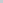<table align="right" style="background:#f8f9fa; border:1px solid #c8ccd1; font-size:85%; margin-right:1em" cellspacing=0 cellpadding=0>
<tr>
<td></td>
</tr>
</table>
